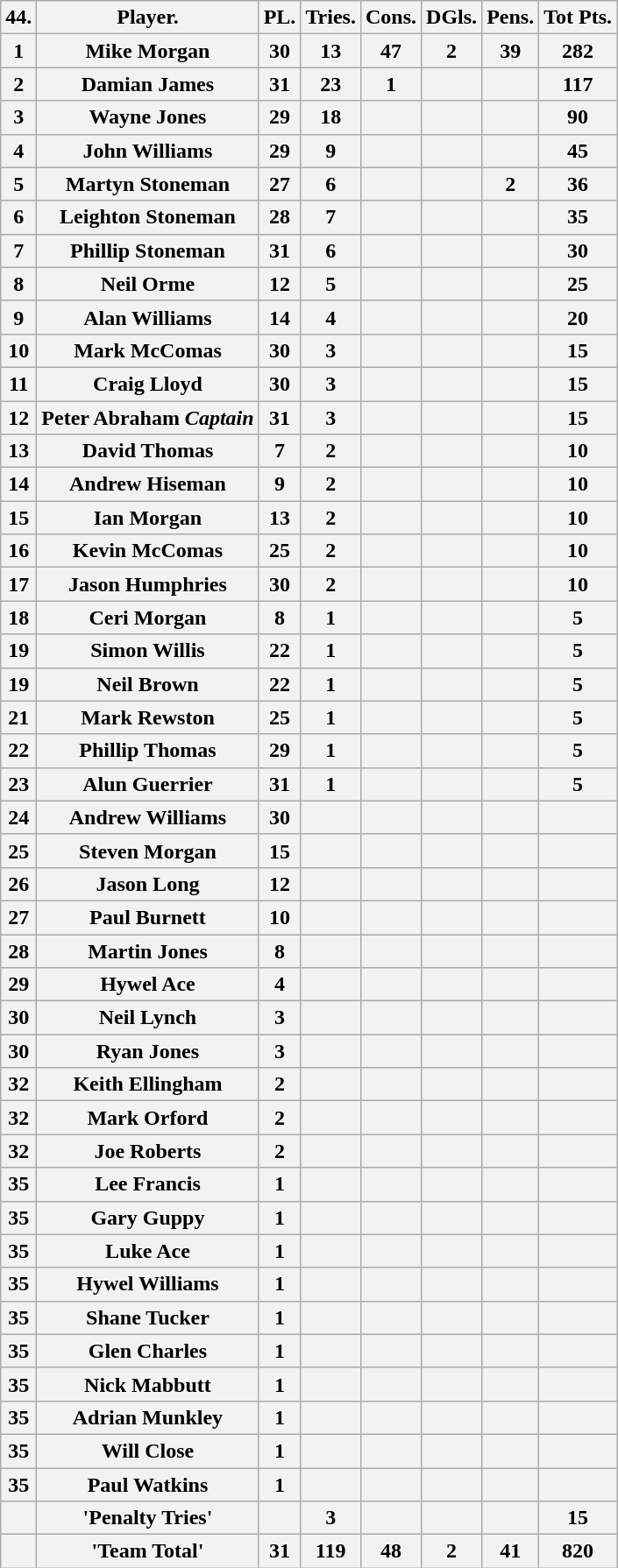<table class="wikitable">
<tr>
<th>44.</th>
<th>Player.</th>
<th>PL.</th>
<th>Tries.</th>
<th>Cons.</th>
<th>DGls.</th>
<th>Pens.</th>
<th>Tot Pts.</th>
</tr>
<tr>
<th>1</th>
<th>Mike Morgan</th>
<th>30</th>
<th>13</th>
<th>47</th>
<th>2</th>
<th>39</th>
<th>282</th>
</tr>
<tr>
<th>2</th>
<th>Damian James</th>
<th>31</th>
<th>23</th>
<th>1</th>
<th></th>
<th></th>
<th>117</th>
</tr>
<tr>
<th>3</th>
<th>Wayne Jones</th>
<th>29</th>
<th>18</th>
<th></th>
<th></th>
<th></th>
<th>90</th>
</tr>
<tr>
<th>4</th>
<th>John Williams</th>
<th>29</th>
<th>9</th>
<th></th>
<th></th>
<th></th>
<th>45</th>
</tr>
<tr>
<th>5</th>
<th>Martyn Stoneman</th>
<th>27</th>
<th>6</th>
<th></th>
<th></th>
<th>2</th>
<th>36</th>
</tr>
<tr>
<th>6</th>
<th>Leighton Stoneman</th>
<th>28</th>
<th>7</th>
<th></th>
<th></th>
<th></th>
<th>35</th>
</tr>
<tr>
<th>7</th>
<th>Phillip Stoneman</th>
<th>31</th>
<th>6</th>
<th></th>
<th></th>
<th></th>
<th>30</th>
</tr>
<tr>
<th>8</th>
<th>Neil Orme</th>
<th>12</th>
<th>5</th>
<th></th>
<th></th>
<th></th>
<th>25</th>
</tr>
<tr>
<th>9</th>
<th>Alan Williams</th>
<th>14</th>
<th>4</th>
<th></th>
<th></th>
<th></th>
<th>20</th>
</tr>
<tr>
<th>10</th>
<th>Mark McComas</th>
<th>30</th>
<th>3</th>
<th></th>
<th></th>
<th></th>
<th>15</th>
</tr>
<tr>
<th>11</th>
<th>Craig Lloyd</th>
<th>30</th>
<th>3</th>
<th></th>
<th></th>
<th></th>
<th>15</th>
</tr>
<tr>
<th>12</th>
<th>Peter Abraham <em>Captain</em></th>
<th>31</th>
<th>3</th>
<th></th>
<th></th>
<th></th>
<th>15</th>
</tr>
<tr>
<th>13</th>
<th>David Thomas</th>
<th>7</th>
<th>2</th>
<th></th>
<th></th>
<th></th>
<th>10</th>
</tr>
<tr>
<th>14</th>
<th>Andrew Hiseman</th>
<th>9</th>
<th>2</th>
<th></th>
<th></th>
<th></th>
<th>10</th>
</tr>
<tr>
<th>15</th>
<th>Ian Morgan</th>
<th>13</th>
<th>2</th>
<th></th>
<th></th>
<th></th>
<th>10</th>
</tr>
<tr>
<th>16</th>
<th>Kevin McComas</th>
<th>25</th>
<th>2</th>
<th></th>
<th></th>
<th></th>
<th>10</th>
</tr>
<tr>
<th>17</th>
<th>Jason Humphries</th>
<th>30</th>
<th>2</th>
<th></th>
<th></th>
<th></th>
<th>10</th>
</tr>
<tr>
<th>18</th>
<th>Ceri Morgan</th>
<th>8</th>
<th>1</th>
<th></th>
<th></th>
<th></th>
<th>5</th>
</tr>
<tr>
<th>19</th>
<th>Simon Willis</th>
<th>22</th>
<th>1</th>
<th></th>
<th></th>
<th></th>
<th>5</th>
</tr>
<tr>
<th>19</th>
<th>Neil Brown</th>
<th>22</th>
<th>1</th>
<th></th>
<th></th>
<th></th>
<th>5</th>
</tr>
<tr>
<th>21</th>
<th>Mark Rewston</th>
<th>25</th>
<th>1</th>
<th></th>
<th></th>
<th></th>
<th>5</th>
</tr>
<tr>
<th>22</th>
<th>Phillip Thomas</th>
<th>29</th>
<th>1</th>
<th></th>
<th></th>
<th></th>
<th>5</th>
</tr>
<tr>
<th>23</th>
<th>Alun Guerrier</th>
<th>31</th>
<th>1</th>
<th></th>
<th></th>
<th></th>
<th>5</th>
</tr>
<tr>
<th>24</th>
<th>Andrew Williams</th>
<th>30</th>
<th></th>
<th></th>
<th></th>
<th></th>
<th></th>
</tr>
<tr>
<th>25</th>
<th>Steven Morgan</th>
<th>15</th>
<th></th>
<th></th>
<th></th>
<th></th>
<th></th>
</tr>
<tr>
<th>26</th>
<th>Jason Long</th>
<th>12</th>
<th></th>
<th></th>
<th></th>
<th></th>
<th></th>
</tr>
<tr>
<th>27</th>
<th>Paul Burnett</th>
<th>10</th>
<th></th>
<th></th>
<th></th>
<th></th>
<th></th>
</tr>
<tr>
<th>28</th>
<th>Martin Jones</th>
<th>8</th>
<th></th>
<th></th>
<th></th>
<th></th>
<th></th>
</tr>
<tr>
<th>29</th>
<th>Hywel Ace</th>
<th>4</th>
<th></th>
<th></th>
<th></th>
<th></th>
<th></th>
</tr>
<tr>
<th>30</th>
<th>Neil Lynch</th>
<th>3</th>
<th></th>
<th></th>
<th></th>
<th></th>
<th></th>
</tr>
<tr>
<th>30</th>
<th>Ryan Jones</th>
<th>3</th>
<th></th>
<th></th>
<th></th>
<th></th>
<th></th>
</tr>
<tr>
<th>32</th>
<th>Keith Ellingham</th>
<th>2</th>
<th></th>
<th></th>
<th></th>
<th></th>
<th></th>
</tr>
<tr>
<th>32</th>
<th>Mark Orford</th>
<th>2</th>
<th></th>
<th></th>
<th></th>
<th></th>
<th></th>
</tr>
<tr>
<th>32</th>
<th>Joe Roberts</th>
<th>2</th>
<th></th>
<th></th>
<th></th>
<th></th>
<th></th>
</tr>
<tr>
<th>35</th>
<th>Lee Francis</th>
<th>1</th>
<th></th>
<th></th>
<th></th>
<th></th>
<th></th>
</tr>
<tr>
<th>35</th>
<th>Gary Guppy</th>
<th>1</th>
<th></th>
<th></th>
<th></th>
<th></th>
<th></th>
</tr>
<tr>
<th>35</th>
<th>Luke Ace</th>
<th>1</th>
<th></th>
<th></th>
<th></th>
<th></th>
<th></th>
</tr>
<tr>
<th>35</th>
<th>Hywel Williams</th>
<th>1</th>
<th></th>
<th></th>
<th></th>
<th></th>
<th></th>
</tr>
<tr>
<th>35</th>
<th>Shane Tucker</th>
<th>1</th>
<th></th>
<th></th>
<th></th>
<th></th>
<th></th>
</tr>
<tr>
<th>35</th>
<th>Glen Charles</th>
<th>1</th>
<th></th>
<th></th>
<th></th>
<th></th>
<th></th>
</tr>
<tr>
<th>35</th>
<th>Nick Mabbutt</th>
<th>1</th>
<th></th>
<th></th>
<th></th>
<th></th>
<th></th>
</tr>
<tr>
<th>35</th>
<th>Adrian Munkley</th>
<th>1</th>
<th></th>
<th></th>
<th></th>
<th></th>
<th></th>
</tr>
<tr>
<th>35</th>
<th>Will Close</th>
<th>1</th>
<th></th>
<th></th>
<th></th>
<th></th>
<th></th>
</tr>
<tr>
<th>35</th>
<th>Paul Watkins</th>
<th>1</th>
<th></th>
<th></th>
<th></th>
<th></th>
<th></th>
</tr>
<tr>
<th></th>
<th>'Penalty Tries'</th>
<th></th>
<th>3</th>
<th></th>
<th></th>
<th></th>
<th>15</th>
</tr>
<tr>
<th></th>
<th>'Team Total'</th>
<th>31</th>
<th>119</th>
<th>48</th>
<th>2</th>
<th>41</th>
<th>820</th>
</tr>
</table>
